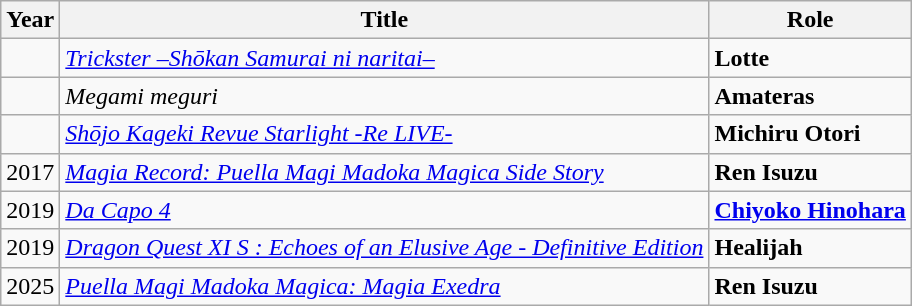<table class="wikitable">
<tr>
<th>Year</th>
<th>Title</th>
<th>Role</th>
</tr>
<tr>
<td></td>
<td><em><a href='#'>Trickster –Shōkan Samurai ni naritai–</a></em></td>
<td><strong>Lotte</strong></td>
</tr>
<tr>
<td></td>
<td><em>Megami meguri</em></td>
<td><strong>Amateras</strong></td>
</tr>
<tr>
<td></td>
<td><em><a href='#'>Shōjo Kageki Revue Starlight -Re LIVE-</a></em></td>
<td><strong>Michiru Otori</strong></td>
</tr>
<tr>
<td>2017</td>
<td><em><a href='#'>Magia Record: Puella Magi Madoka Magica Side Story</a></em></td>
<td><strong>Ren Isuzu</strong></td>
</tr>
<tr>
<td>2019</td>
<td><em><a href='#'>Da Capo 4</a></em></td>
<td><strong><a href='#'>Chiyoko Hinohara</a></strong></td>
</tr>
<tr>
<td>2019</td>
<td><em><a href='#'>Dragon Quest XI S : Echoes of an Elusive Age - Definitive Edition</a></em></td>
<td><strong>Healijah</strong></td>
</tr>
<tr>
<td>2025</td>
<td><em><a href='#'>Puella Magi Madoka Magica: Magia Exedra</a></em></td>
<td><strong>Ren Isuzu</strong></td>
</tr>
</table>
